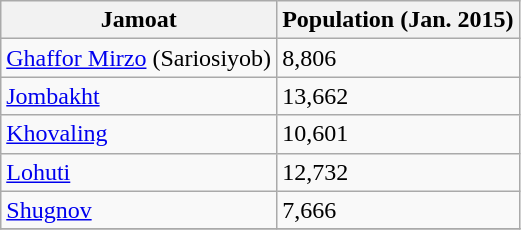<table class="wikitable sortable">
<tr>
<th>Jamoat</th>
<th>Population (Jan. 2015)</th>
</tr>
<tr>
<td><a href='#'>Ghaffor Mirzo</a> (Sariosiyob)</td>
<td>8,806</td>
</tr>
<tr>
<td><a href='#'>Jombakht</a></td>
<td>13,662</td>
</tr>
<tr>
<td><a href='#'>Khovaling</a></td>
<td>10,601</td>
</tr>
<tr>
<td><a href='#'>Lohuti</a></td>
<td>12,732</td>
</tr>
<tr>
<td><a href='#'>Shugnov</a></td>
<td>7,666</td>
</tr>
<tr>
</tr>
</table>
